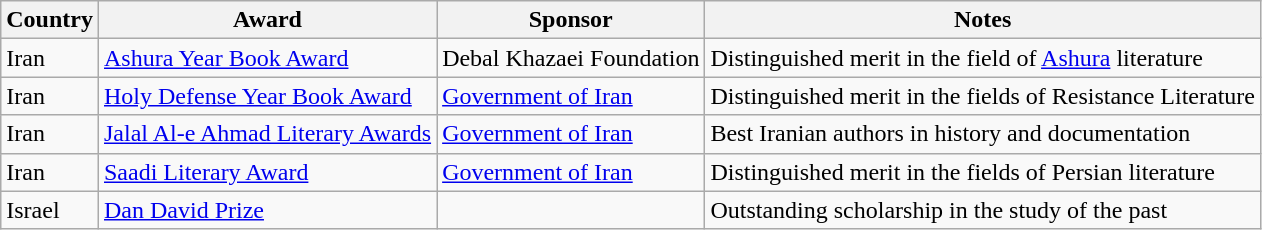<table class="wikitable sortable">
<tr>
<th>Country</th>
<th>Award</th>
<th>Sponsor</th>
<th>Notes</th>
</tr>
<tr>
<td>Iran</td>
<td><a href='#'>Ashura Year Book Award</a></td>
<td>Debal Khazaei Foundation</td>
<td>Distinguished merit in the field of <a href='#'>Ashura</a> literature</td>
</tr>
<tr>
<td>Iran</td>
<td><a href='#'>Holy Defense Year Book Award</a></td>
<td><a href='#'>Government of Iran</a></td>
<td>Distinguished merit in the fields of Resistance Literature</td>
</tr>
<tr>
<td>Iran</td>
<td><a href='#'>Jalal Al-e Ahmad Literary Awards</a></td>
<td><a href='#'>Government of Iran</a></td>
<td>Best Iranian authors in history and documentation</td>
</tr>
<tr>
<td>Iran</td>
<td><a href='#'>Saadi Literary Award</a></td>
<td><a href='#'>Government of Iran</a></td>
<td>Distinguished merit in the fields of Persian literature</td>
</tr>
<tr>
<td>Israel</td>
<td><a href='#'>Dan David Prize</a></td>
<td></td>
<td>Outstanding scholarship in the study of the past</td>
</tr>
</table>
